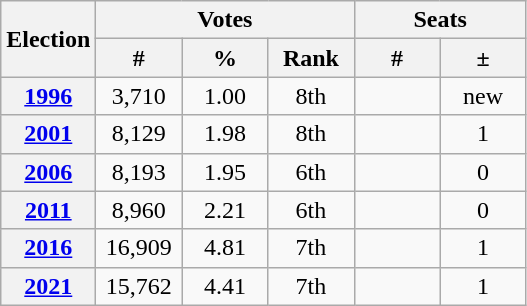<table class=wikitable style="text-align:center">
<tr>
<th rowspan=2>Election</th>
<th colspan=3>Votes</th>
<th colspan=2>Seats</th>
</tr>
<tr>
<th style="width:50px">#</th>
<th style="width:50px">%</th>
<th style="width:50px">Rank</th>
<th style="width:50px">#</th>
<th style="width:50px">±</th>
</tr>
<tr>
<th><a href='#'>1996</a></th>
<td>3,710</td>
<td>1.00</td>
<td>8th</td>
<td style="text-align:right;"></td>
<td>new</td>
</tr>
<tr>
<th><a href='#'>2001</a></th>
<td>8,129</td>
<td>1.98</td>
<td>8th</td>
<td style="text-align:right;"></td>
<td> 1</td>
</tr>
<tr>
<th><a href='#'>2006</a></th>
<td>8,193</td>
<td>1.95</td>
<td>6th</td>
<td style="text-align:right;"></td>
<td> 0</td>
</tr>
<tr>
<th><a href='#'>2011</a></th>
<td>8,960</td>
<td>2.21</td>
<td>6th</td>
<td style="text-align:right;"></td>
<td> 0</td>
</tr>
<tr>
<th><a href='#'>2016</a></th>
<td>16,909</td>
<td>4.81</td>
<td>7th</td>
<td style="text-align:right;"></td>
<td> 1</td>
</tr>
<tr>
<th><a href='#'>2021</a></th>
<td>15,762</td>
<td>4.41</td>
<td>7th</td>
<td style="text-align:right;"></td>
<td> 1</td>
</tr>
</table>
